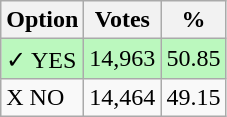<table class="wikitable">
<tr>
<th>Option</th>
<th>Votes</th>
<th>%</th>
</tr>
<tr>
<td style=background:#bbf8be>✓ YES</td>
<td style=background:#bbf8be>14,963</td>
<td style=background:#bbf8be>50.85</td>
</tr>
<tr>
<td>X NO</td>
<td>14,464</td>
<td>49.15</td>
</tr>
</table>
